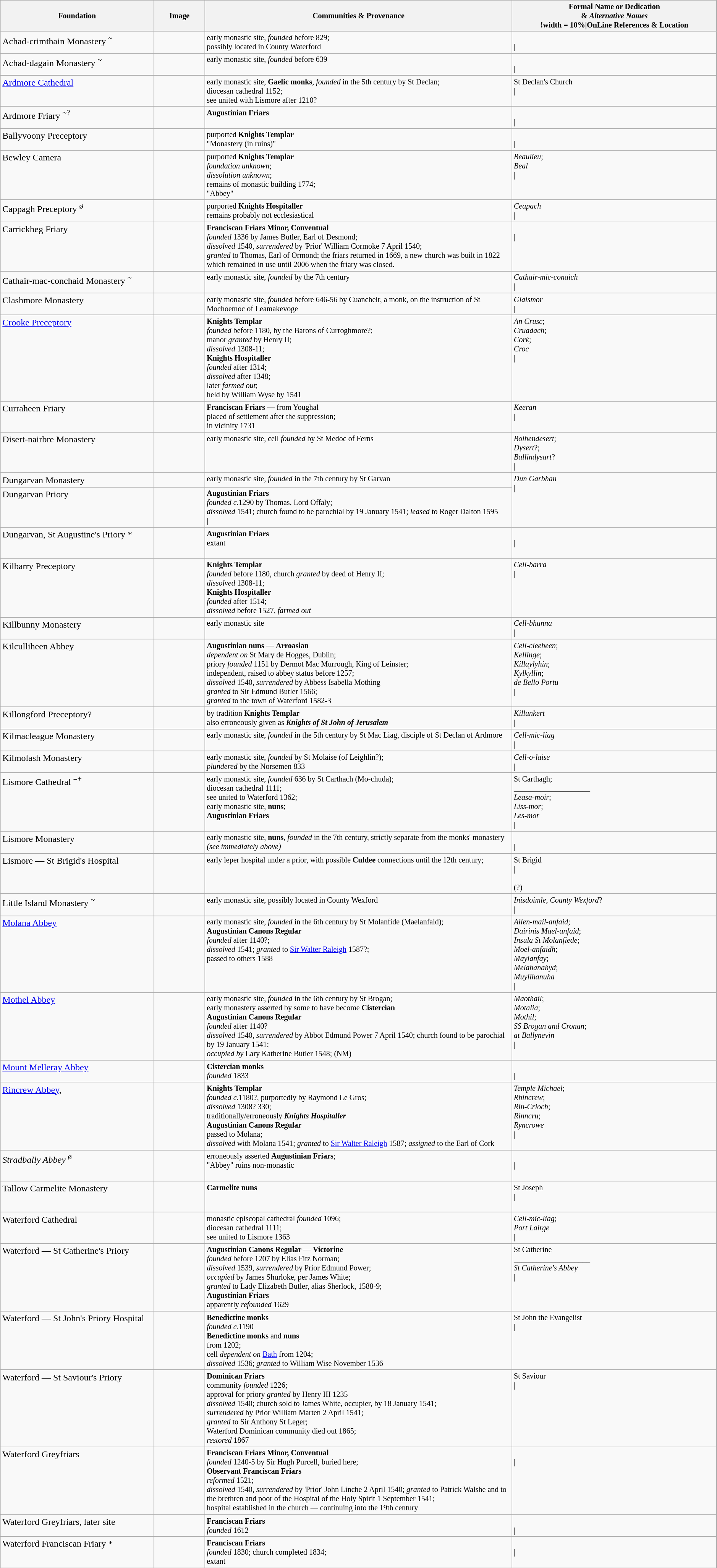<table class="wikitable" style="width:99%; font-size:smaller">
<tr>
<th width = 15%>Foundation</th>
<th width = 5%>Image</th>
<th width = 30%>Communities & Provenance</th>
<th width = 20%>Formal Name or Dedication <br>& <em>Alternative Names</em><br><noinclude>!width = 10%|OnLine References & Location</noinclude></th>
</tr>
<tr valign=top>
<td style="font-size:larger">Achad-crimthain Monastery <sup>~</sup></td>
<td></td>
<td>early monastic site, <em>founded</em> before 829;<br>possibly located in County Waterford</td>
<td><br><noinclude>|</noinclude></td>
</tr>
<tr valign=top>
<td style="font-size:larger">Achad-dagain Monastery <sup>~</sup></td>
<td></td>
<td>early monastic site, <em>founded</em> before 639</td>
<td><br><noinclude>|</noinclude></td>
</tr>
<tr valign=top>
</tr>
<tr valign=top>
<td style="font-size:larger"><a href='#'>Ardmore Cathedral</a></td>
<td></td>
<td>early monastic site, <strong>Gaelic monks</strong>, <em>founded</em> in the 5th century by St Declan;<br>diocesan cathedral 1152;<br>see united with Lismore after 1210?</td>
<td>St Declan's Church<br><noinclude>|</noinclude></td>
</tr>
<tr valign=top>
<td style="font-size:larger">Ardmore Friary <sup>~?</sup></td>
<td></td>
<td><strong>Augustinian Friars</strong></td>
<td><br><noinclude>|</noinclude></td>
</tr>
<tr valign=top>
<td style="font-size:larger">Ballyvoony Preceptory</td>
<td></td>
<td>purported <strong>Knights Templar</strong><br>"Monastery (in ruins)"</td>
<td><br><noinclude>|</noinclude></td>
</tr>
<tr valign=top>
<td style="font-size:larger">Bewley Camera</td>
<td></td>
<td>purported <strong>Knights Templar</strong><br><em>foundation unknown</em>;<br><em>dissolution unknown</em>;<br>remains of monastic building 1774;<br>"Abbey"</td>
<td><em>Beaulieu</em>;<br><em>Beal</em><br><noinclude>|</noinclude></td>
</tr>
<tr valign=top>
<td style="font-size:larger">Cappagh Preceptory <sup>ø</sup></td>
<td></td>
<td>purported <strong>Knights Hospitaller</strong><br>remains probably not ecclesiastical</td>
<td><em>Ceapach</em><br><noinclude>|</noinclude></td>
</tr>
<tr valign=top>
<td style="font-size:larger">Carrickbeg Friary</td>
<td></td>
<td><strong>Franciscan Friars Minor, Conventual</strong><br><em>founded</em> 1336 by James Butler, Earl of Desmond;<br><em>dissolved</em> 1540, <em>surrendered</em> by 'Prior' William Cormoke 7 April 1540;<br><em>granted</em> to Thomas, Earl of Ormond; the friars returned in 1669, a new church was built in 1822 which remained in use until 2006 when the friary was closed.</td>
<td><br><noinclude>|</noinclude></td>
</tr>
<tr valign=top>
<td style="font-size:larger">Cathair-mac-conchaid Monastery <sup>~</sup></td>
<td></td>
<td>early monastic site, <em>founded</em> by the 7th century</td>
<td><em>Cathair-mic-conaich</em><br><noinclude>|</noinclude></td>
</tr>
<tr valign=top>
<td style="font-size:larger">Clashmore Monastery</td>
<td></td>
<td>early monastic site, <em>founded</em> before 646-56 by Cuancheir, a monk, on the instruction of St Mochoemoc of Leamakevoge</td>
<td><em>Glaismor</em><br><noinclude>|</noinclude></td>
</tr>
<tr valign=top>
<td style="font-size:larger"><a href='#'>Crooke Preceptory</a></td>
<td></td>
<td><strong>Knights Templar</strong><br><em>founded</em> before 1180, by the Barons of Curroghmore?;<br>manor <em>granted</em> by Henry II;<br><em>dissolved</em> 1308-11;<br><strong>Knights Hospitaller</strong><br><em>founded</em> after 1314;<br><em>dissolved</em> after 1348;<br>later <em>farmed out</em>;<br>held by William Wyse by 1541</td>
<td><em>An Crusc</em>;<br><em>Cruadach</em>;<br><em>Cork</em>;<br><em>Croc</em><br><noinclude>|</noinclude></td>
</tr>
<tr valign=top>
<td style="font-size:larger">Curraheen Friary</td>
<td></td>
<td><strong>Franciscan Friars</strong> — from Youghal<br>placed of settlement after the suppression;<br>in vicinity 1731</td>
<td><em>Keeran</em><br><noinclude>|</noinclude></td>
</tr>
<tr valign=top>
<td style="font-size:larger">Disert-nairbre Monastery</td>
<td></td>
<td>early monastic site, cell <em>founded</em> by St Medoc of Ferns</td>
<td><em>Bolhendesert</em>;<br><em>Dysert</em>?;<br><em>Ballindysart</em>?<br><noinclude>|</noinclude></td>
</tr>
<tr valign=top>
<td style="font-size:larger">Dungarvan Monastery</td>
<td></td>
<td>early monastic site, <em>founded</em> in the 7th century by St Garvan</td>
<td rowspan=2><em>Dun Garbhan</em><br><noinclude>|</noinclude></td>
</tr>
<tr valign=top>
<td style="font-size:larger">Dungarvan Priory</td>
<td></td>
<td><strong>Augustinian Friars</strong><br><em>founded c.</em>1290 by Thomas, Lord Offaly;<br><em>dissolved</em> 1541; church found to be parochial by 19 January 1541; <em>leased</em> to Roger Dalton 1595<br><noinclude>|</noinclude></td>
</tr>
<tr valign=top>
<td style="font-size:larger">Dungarvan, St Augustine's Priory *</td>
<td></td>
<td><strong>Augustinian Friars</strong><br>extant</td>
<td><br><noinclude>|<br><br></noinclude></td>
</tr>
<tr valign=top>
<td style="font-size:larger">Kilbarry Preceptory</td>
<td></td>
<td><strong>Knights Templar</strong><br><em>founded</em> before 1180, church <em>granted</em> by deed of Henry II;<br><em>dissolved</em> 1308-11;<br><strong>Knights Hospitaller</strong><br><em>founded</em> after 1514;<br><em>dissolved</em> before 1527, <em>farmed out</em></td>
<td><em>Cell-barra</em><br><noinclude>|</noinclude></td>
</tr>
<tr valign=top>
<td style="font-size:larger">Killbunny Monastery</td>
<td></td>
<td>early monastic site</td>
<td><em>Cell-bhunna</em><br><noinclude>|</noinclude></td>
</tr>
<tr valign=top>
<td style="font-size:larger">Kilculliheen Abbey</td>
<td></td>
<td><strong>Augustinian nuns</strong> — <strong>Arroasian</strong><br><em>dependent on</em> St Mary de Hogges, Dublin;<br>priory <em>founded</em> 1151 by Dermot Mac Murrough, King of Leinster;<br>independent, raised to abbey status before 1257;<br><em>dissolved</em> 1540, <em>surrendered</em> by Abbess Isabella Mothing<br><em>granted</em> to Sir Edmund Butler 1566;<br><em>granted</em> to the town of Waterford 1582-3</td>
<td><em>Cell-cleeheen</em>;<br><em>Kellinge</em>;<br><em>Killaylyhin</em>;<br><em>Kylkyllin</em>;<br><em>de Bello Portu</em><br><noinclude>|</noinclude></td>
</tr>
<tr valign=top>
<td style="font-size:larger">Killongford Preceptory?</td>
<td></td>
<td>by tradition <strong>Knights Templar</strong><br>also erroneously given as <strong><em>Knights of St John of Jerusalem</em></strong></td>
<td><em>Killunkert</em><br><noinclude>|</noinclude></td>
</tr>
<tr valign=top>
<td style="font-size:larger">Kilmacleague Monastery</td>
<td></td>
<td>early monastic site, <em>founded</em> in the 5th century by St Mac Liag, disciple of St Declan of Ardmore</td>
<td><em>Cell-mic-liag</em><br><noinclude>|</noinclude></td>
</tr>
<tr valign=top>
<td style="font-size:larger">Kilmolash Monastery</td>
<td></td>
<td>early monastic site, <em>founded</em> by St Molaise (of Leighlin?);<br><em>plundered</em> by the Norsemen 833</td>
<td><em>Cell-o-laise</em><br><noinclude>|</noinclude></td>
</tr>
<tr valign=top>
<td style="font-size:larger">Lismore Cathedral <sup>=+</sup></td>
<td></td>
<td>early monastic site, <em>founded</em> 636 by St Carthach (Mo-chuda);<br>diocesan cathedral 1111;<br>see united to Waterford 1362;<br>early monastic site, <strong>nuns</strong>;<br><strong>Augustinian Friars</strong></td>
<td>St Carthagh;<br>____________________<br><em>Leasa-moir</em>;<br><em>Liss-mor</em>;<br><em>Les-mor</em><br><noinclude>|</noinclude></td>
</tr>
<tr valign=top>
<td style="font-size:larger">Lismore Monastery</td>
<td></td>
<td>early monastic site, <strong>nuns</strong>, <em>founded</em> in the 7th century, strictly separate from the monks' monastery <em>(see immediately above)</em></td>
<td><br><noinclude>|</noinclude></td>
</tr>
<tr valign=top>
<td style="font-size:larger">Lismore — St Brigid's Hospital</td>
<td></td>
<td>early leper hospital under a prior, with possible <strong>Culdee</strong> connections until the 12th century;</td>
<td>St Brigid<br><noinclude>|<br><br> (?)</noinclude></td>
</tr>
<tr valign=top>
<td style="font-size:larger">Little Island Monastery <sup>~</sup></td>
<td></td>
<td>early monastic site, possibly located in County Wexford</td>
<td><em>Inisdoimle, County Wexford</em>?<br><noinclude>|</noinclude></td>
</tr>
<tr valign=top>
<td style="font-size:larger"><a href='#'>Molana Abbey</a></td>
<td></td>
<td>early monastic site, <em>founded</em> in the 6th century by St Molanfide (Maelanfaid);<br><strong>Augustinian Canons Regular</strong><br><em>founded</em> after 1140?;<br><em>dissolved</em> 1541; <em>granted</em> to <a href='#'>Sir Walter Raleigh</a> 1587?;<br>passed to others 1588</td>
<td><em>Ailen-mail-anfaid</em>;<br><em>Dairinis Mael-anfaid</em>;<br><em>Insula St Molanfiede</em>;<br><em>Moel-anfaidh</em>;<br><em>Maylanfay</em>;<br><em>Melahanahyd</em>;<br><em>Muyllhanuha</em><br><noinclude>|</noinclude></td>
</tr>
<tr valign=top>
<td style="font-size:larger"><a href='#'>Mothel Abbey</a></td>
<td></td>
<td>early monastic site, <em>founded</em> in the 6th century by St Brogan;<br>early monastery asserted by some to have become <strong>Cistercian</strong><br><strong>Augustinian Canons Regular</strong><br><em>founded</em> after 1140?<br><em>dissolved</em> 1540, <em>surrendered</em> by Abbot Edmund Power 7 April 1540; church found to be parochial by 19 January 1541;<br><em>occupied by</em> Lary Katherine Butler 1548; (NM)</td>
<td><em>Maothail</em>;<br><em>Motalia</em>;<br><em>Mothil</em>;<br><em>SS Brogan and Cronan</em>;<br><em>at Ballynevin</em><br><noinclude>|</noinclude></td>
</tr>
<tr valign=top>
<td style="font-size:larger"><a href='#'>Mount Melleray Abbey</a></td>
<td></td>
<td><strong>Cistercian monks</strong><br><em>founded</em> 1833</td>
<td><br><noinclude>|</noinclude></td>
</tr>
<tr valign=top>
<td style="font-size:larger"><a href='#'>Rincrew Abbey</a>, <br></td>
<td></td>
<td><strong>Knights Templar</strong><br><em>founded c.</em>1180?, purportedly by Raymond Le Gros;<br><em>dissolved</em> 1308? 330;<br>traditionally/erroneously <strong><em>Knights Hospitaller</em></strong><br><strong>Augustinian Canons Regular</strong><br>passed to Molana;<br><em>dissolved</em> with Molana 1541; <em>granted</em> to <a href='#'>Sir Walter Raleigh</a> 1587; <em>assigned</em> to the Earl of Cork</td>
<td><em>Temple Michael</em>;<br><em>Rhincrew</em>;<br><em>Rin-Crioch</em>;<br><em>Rinncru</em>;<br><em>Ryncrowe</em><br><noinclude>|</noinclude></td>
</tr>
<tr valign=top>
<td style="font-size:larger"><em>Stradbally Abbey</em> <sup>ø</sup></td>
<td></td>
<td>erroneously asserted <strong>Augustinian Friars</strong>;<br>"Abbey" ruins non-monastic</td>
<td><br><noinclude>|<br><br></noinclude></td>
</tr>
<tr valign=top>
<td style="font-size:larger">Tallow Carmelite Monastery</td>
<td></td>
<td><strong>Carmelite nuns</strong></td>
<td>St Joseph<br><noinclude>|<br><br>
</noinclude></td>
</tr>
<tr valign=top>
<td style="font-size:larger">Waterford Cathedral</td>
<td></td>
<td>monastic episcopal cathedral <em>founded</em> 1096;<br>diocesan cathedral 1111;<br>see united to Lismore 1363</td>
<td><em>Cell-mic-liag</em>;<br><em>Port Lairge</em><br><noinclude>|</noinclude></td>
</tr>
<tr valign=top>
<td style="font-size:larger">Waterford — St Catherine's Priory</td>
<td></td>
<td><strong>Augustinian Canons Regular</strong> — <strong>Victorine</strong><br><em>founded</em> before 1207 by Elias Fitz Norman;<br><em>dissolved</em> 1539, <em>surrendered</em> by Prior Edmund Power;<br><em>occupied</em> by James Shurloke, per James White;<br><em>granted</em> to Lady Elizabeth Butler, alias Sherlock, 1588-9;<br><strong>Augustinian Friars</strong><br>apparently <em>refounded</em> 1629</td>
<td>St Catherine<br>____________________<br><em>St Catherine's Abbey</em><br><noinclude>|</noinclude></td>
</tr>
<tr valign=top>
<td style="font-size:larger">Waterford — St John's Priory Hospital</td>
<td></td>
<td><strong>Benedictine monks</strong><br><em>founded c.</em>1190<br><strong>Benedictine monks</strong> and <strong>nuns</strong><br>from 1202;<br>cell <em>dependent on</em> <a href='#'>Bath</a> from 1204;<br><em>dissolved</em> 1536; <em>granted</em> to William Wise November 1536</td>
<td>St John the Evangelist<br><noinclude>|</noinclude></td>
</tr>
<tr valign=top>
<td style="font-size:larger">Waterford — St Saviour's Priory</td>
<td></td>
<td><strong>Dominican Friars</strong><br>community <em>founded</em> 1226;<br>approval for priory <em>granted</em> by Henry III 1235<br><em>dissolved</em> 1540; church sold to James White, occupier, by 18 January 1541;<br><em>surrendered</em> by Prior William Marten 2 April 1541;<br><em>granted</em> to Sir Anthony St Leger;<br>Waterford Dominican community died out 1865;<br><em>restored</em> 1867</td>
<td>St Saviour<br><noinclude>|</noinclude></td>
</tr>
<tr valign=top>
<td style="font-size:larger">Waterford Greyfriars</td>
<td></td>
<td><strong>Franciscan Friars Minor, Conventual</strong><br><em>founded</em> 1240-5 by Sir Hugh Purcell, buried here;<br><strong>Observant Franciscan Friars</strong><br><em>reformed</em> 1521;<br><em>dissolved</em> 1540, <em>surrendered</em> by 'Prior' John Linche 2 April 1540; <em>granted</em> to Patrick Walshe and to the brethren and poor of the Hospital of the Holy Spirit 1 September 1541;<br>hospital established in the church — continuing into the 19th century</td>
<td><br><noinclude>|</noinclude></td>
</tr>
<tr valign=top>
<td style="font-size:larger">Waterford Greyfriars, later site</td>
<td></td>
<td><strong>Franciscan Friars</strong><br><em>founded</em> 1612</td>
<td><br><noinclude>|</noinclude></td>
</tr>
<tr valign=top>
<td style="font-size:larger">Waterford Franciscan Friary *</td>
<td></td>
<td><strong>Franciscan Friars</strong><br><em>founded</em> 1830; church completed 1834;<br>extant</td>
<td><br><noinclude>|<br><br></noinclude></td>
</tr>
</table>
